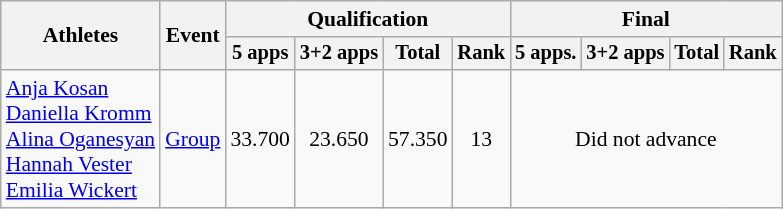<table class="wikitable" style="text-align:center; font-size:90%">
<tr>
<th rowspan="2">Athletes</th>
<th rowspan="2">Event</th>
<th colspan="4">Qualification</th>
<th colspan="4">Final</th>
</tr>
<tr style="font-size:95%">
<th>5 apps</th>
<th>3+2 apps</th>
<th>Total</th>
<th>Rank</th>
<th>5 apps.</th>
<th>3+2 apps</th>
<th>Total</th>
<th>Rank</th>
</tr>
<tr>
<td align=left><a href='#'>Anja Kosan</a><br><a href='#'>Daniella Kromm</a><br><a href='#'>Alina Oganesyan</a><br><a href='#'>Hannah Vester</a><br><a href='#'>Emilia Wickert</a></td>
<td align=left><a href='#'>Group</a></td>
<td>33.700</td>
<td>23.650</td>
<td>57.350</td>
<td>13</td>
<td colspan="4">Did not advance</td>
</tr>
</table>
